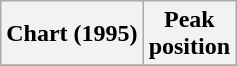<table class="wikitable plainrowheaders" style="text-align:center">
<tr>
<th scope="col">Chart (1995)</th>
<th scope="col">Peak<br>position</th>
</tr>
<tr>
</tr>
</table>
